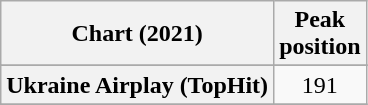<table class="wikitable sortable plainrowheaders" style="text-align:center">
<tr>
<th scope="col">Chart (2021)</th>
<th scope="col">Peak<br>position</th>
</tr>
<tr>
</tr>
<tr>
<th scope="row">Ukraine Airplay (TopHit)</th>
<td>191</td>
</tr>
<tr>
</tr>
</table>
